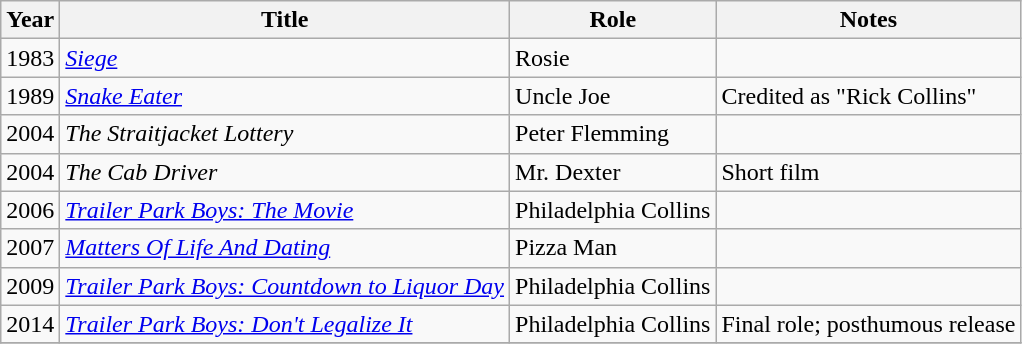<table class="wikitable sortable">
<tr>
<th>Year</th>
<th>Title</th>
<th>Role</th>
<th class="unsortable">Notes</th>
</tr>
<tr>
<td>1983</td>
<td><em><a href='#'>Siege</a></em></td>
<td>Rosie</td>
<td></td>
</tr>
<tr>
<td>1989</td>
<td><a href='#'><em>Snake Eater</em></a></td>
<td>Uncle Joe</td>
<td>Credited as "Rick Collins"</td>
</tr>
<tr>
<td>2004</td>
<td data-sort-value="Straitjacket Lottery, The"><em>The Straitjacket Lottery</em></td>
<td>Peter Flemming</td>
<td></td>
</tr>
<tr>
<td>2004</td>
<td data-sort-value="Cab Driver, The"><em>The Cab Driver</em></td>
<td>Mr. Dexter</td>
<td>Short film</td>
</tr>
<tr>
<td>2006</td>
<td><em><a href='#'>Trailer Park Boys: The Movie</a></em></td>
<td>Philadelphia Collins</td>
<td></td>
</tr>
<tr>
<td>2007</td>
<td><a href='#'><em>Matters Of Life And Dating</em></a></td>
<td>Pizza Man</td>
<td></td>
</tr>
<tr>
<td>2009</td>
<td><em><a href='#'>Trailer Park Boys: Countdown to Liquor Day</a></em></td>
<td>Philadelphia Collins</td>
<td></td>
</tr>
<tr>
<td>2014</td>
<td><em><a href='#'>Trailer Park Boys: Don't Legalize It</a></em></td>
<td>Philadelphia Collins</td>
<td>Final role; posthumous release</td>
</tr>
<tr>
</tr>
</table>
